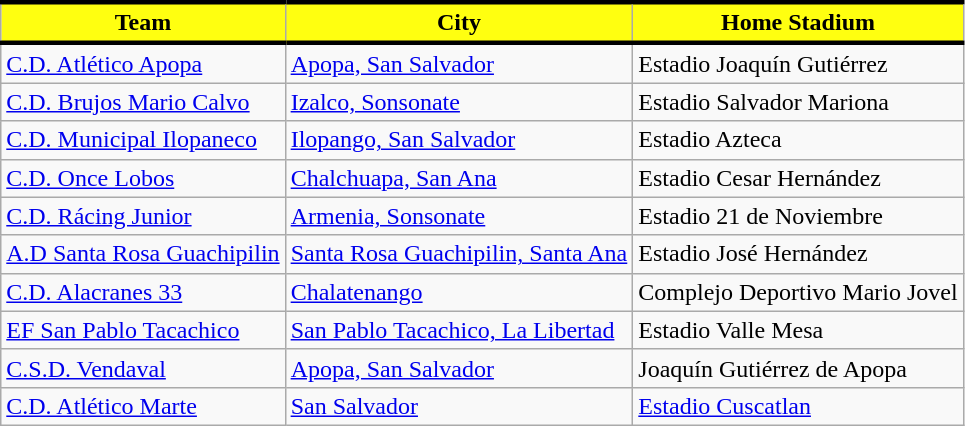<table class="wikitable">
<tr>
<th style="background:#FFFF10; color:black; border-top:black 3px solid; border-bottom:black 3px solid;">Team</th>
<th style="background:#FFFF10; color:black; border-top:black 3px solid; border-bottom:black 3px solid;">City</th>
<th style="background:#FFFF10; color:black; border-top:black 3px solid; border-bottom:black 3px solid;">Home Stadium</th>
</tr>
<tr>
<td><a href='#'>C.D. Atlético Apopa</a></td>
<td> <a href='#'>Apopa, San Salvador</a></td>
<td>Estadio Joaquín Gutiérrez</td>
</tr>
<tr>
<td><a href='#'>C.D. Brujos Mario Calvo</a></td>
<td> <a href='#'>Izalco, Sonsonate</a></td>
<td>Estadio Salvador Mariona</td>
</tr>
<tr>
<td><a href='#'>C.D. Municipal Ilopaneco</a></td>
<td> <a href='#'>Ilopango, San Salvador</a></td>
<td>Estadio Azteca</td>
</tr>
<tr>
<td><a href='#'>C.D. Once Lobos</a></td>
<td> <a href='#'>Chalchuapa, San Ana</a></td>
<td>Estadio Cesar Hernández</td>
</tr>
<tr>
<td><a href='#'>C.D. Rácing Junior</a></td>
<td> <a href='#'>Armenia, Sonsonate</a></td>
<td>Estadio 21 de Noviembre</td>
</tr>
<tr>
<td><a href='#'>A.D Santa Rosa Guachipilin</a></td>
<td> <a href='#'>Santa Rosa Guachipilin, Santa Ana</a></td>
<td>Estadio José Hernández</td>
</tr>
<tr>
<td><a href='#'>C.D. Alacranes 33</a></td>
<td> <a href='#'>Chalatenango</a></td>
<td>Complejo Deportivo Mario Jovel</td>
</tr>
<tr>
<td><a href='#'>EF San Pablo Tacachico</a></td>
<td> <a href='#'>San Pablo Tacachico, La Libertad</a></td>
<td>Estadio Valle Mesa</td>
</tr>
<tr>
<td><a href='#'>C.S.D. Vendaval</a></td>
<td> <a href='#'>Apopa, San Salvador</a></td>
<td Estadio Joaquín Gutiérrez de Apopa>Joaquín Gutiérrez de Apopa</td>
</tr>
<tr>
<td><a href='#'>C.D. Atlético Marte</a></td>
<td> <a href='#'>San Salvador</a></td>
<td><a href='#'>Estadio Cuscatlan</a></td>
</tr>
</table>
